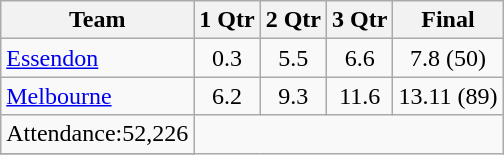<table class="wikitable">
<tr>
<th>Team</th>
<th>1 Qtr</th>
<th>2 Qtr</th>
<th>3 Qtr</th>
<th>Final</th>
</tr>
<tr>
<td><a href='#'>Essendon</a></td>
<td align=center>0.3</td>
<td align=center>5.5</td>
<td align=center>6.6</td>
<td align=center>7.8 (50)</td>
</tr>
<tr>
<td><a href='#'>Melbourne</a></td>
<td align=center>6.2</td>
<td align=center>9.3</td>
<td align=center>11.6</td>
<td align=center>13.11 (89)</td>
</tr>
<tr>
<td align=center>Attendance:52,226</td>
</tr>
<tr>
</tr>
</table>
